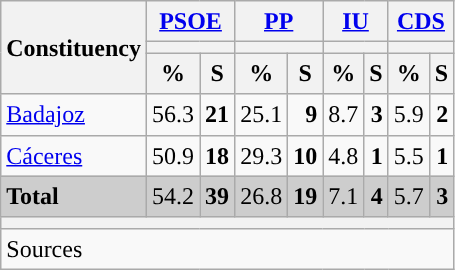<table class="wikitable sortable" style="text-align:right; line-height:20px;">
<tr>
<th rowspan="3">Constituency</th>
<th colspan="2" width="30px" class="unsortable"><a href='#'>PSOE</a></th>
<th colspan="2" width="30px" class="unsortable"><a href='#'>PP</a></th>
<th colspan="2" width="30px" class="unsortable"><a href='#'>IU</a></th>
<th colspan="2" width="30px" class="unsortable"><a href='#'>CDS</a></th>
</tr>
<tr>
<th colspan="2" style="background:"></th>
<th colspan="2" style="background:"></th>
<th colspan="2" style="background:"></th>
<th colspan="2" style="background:"></th>
</tr>
<tr>
<th data-sort-type="number">%</th>
<th data-sort-type="number">S</th>
<th data-sort-type="number">%</th>
<th data-sort-type="number">S</th>
<th data-sort-type="number">%</th>
<th data-sort-type="number">S</th>
<th data-sort-type="number">%</th>
<th data-sort-type="number">S</th>
</tr>
<tr>
<td align="left"><a href='#'>Badajoz</a></td>
<td style="background:">56.3</td>
<td><strong>21</strong></td>
<td>25.1</td>
<td><strong>9</strong></td>
<td>8.7</td>
<td><strong>3</strong></td>
<td>5.9</td>
<td><strong>2</strong></td>
</tr>
<tr>
<td align="left"><a href='#'>Cáceres</a></td>
<td style="background:">50.9</td>
<td><strong>18</strong></td>
<td>29.3</td>
<td><strong>10</strong></td>
<td>4.8</td>
<td><strong>1</strong></td>
<td>5.5</td>
<td><strong>1</strong></td>
</tr>
<tr style="background:#CDCDCD;">
<td align="left"><strong>Total</strong></td>
<td style="background:">54.2</td>
<td><strong>39</strong></td>
<td>26.8</td>
<td><strong>19</strong></td>
<td>7.1</td>
<td><strong>4</strong></td>
<td>5.7</td>
<td><strong>3</strong></td>
</tr>
<tr>
<th colspan="9"></th>
</tr>
<tr>
<th style="text-align:left; font-weight:normal; background:#F9F9F9" colspan="9">Sources</th>
</tr>
</table>
